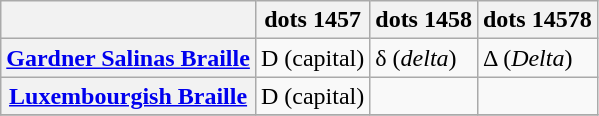<table class="wikitable">
<tr>
<th></th>
<th>dots 1457</th>
<th>dots 1458</th>
<th>dots 14578</th>
</tr>
<tr>
<th align=left><a href='#'>Gardner Salinas Braille</a></th>
<td>D (capital)</td>
<td>δ (<em>delta</em>)</td>
<td>Δ (<em>Delta</em>)</td>
</tr>
<tr>
<th align=left><a href='#'>Luxembourgish Braille</a></th>
<td>D (capital)</td>
<td></td>
<td></td>
</tr>
<tr>
</tr>
</table>
